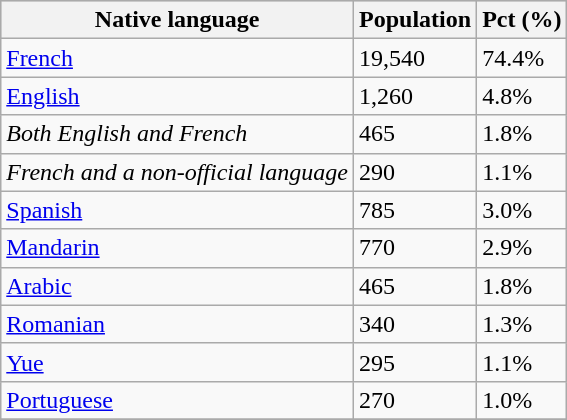<table class="wikitable" align="left">
<tr bgcolor="#CCCCCC">
<th>Native language</th>
<th>Population</th>
<th>Pct (%)</th>
</tr>
<tr>
<td><a href='#'>French</a></td>
<td>19,540</td>
<td>74.4%</td>
</tr>
<tr>
<td><a href='#'>English</a></td>
<td>1,260</td>
<td>4.8%</td>
</tr>
<tr>
<td><em>Both English and French</em></td>
<td>465</td>
<td>1.8%</td>
</tr>
<tr>
<td><em>French and a non-official language</em></td>
<td>290</td>
<td>1.1%</td>
</tr>
<tr>
<td><a href='#'>Spanish</a></td>
<td>785</td>
<td>3.0%</td>
</tr>
<tr>
<td><a href='#'>Mandarin</a></td>
<td>770</td>
<td>2.9%</td>
</tr>
<tr>
<td><a href='#'>Arabic</a></td>
<td>465</td>
<td>1.8%</td>
</tr>
<tr>
<td><a href='#'>Romanian</a></td>
<td>340</td>
<td>1.3%</td>
</tr>
<tr>
<td><a href='#'>Yue</a></td>
<td>295</td>
<td>1.1%</td>
</tr>
<tr>
<td><a href='#'>Portuguese</a></td>
<td>270</td>
<td>1.0%</td>
</tr>
<tr>
</tr>
</table>
